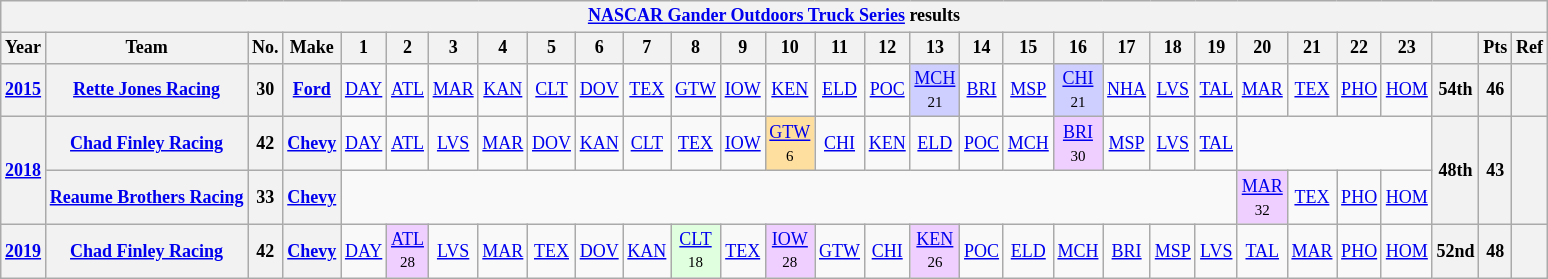<table class="wikitable" style="text-align:center; font-size:75%">
<tr>
<th colspan=45><a href='#'>NASCAR Gander Outdoors Truck Series</a> results</th>
</tr>
<tr>
<th>Year</th>
<th>Team</th>
<th>No.</th>
<th>Make</th>
<th>1</th>
<th>2</th>
<th>3</th>
<th>4</th>
<th>5</th>
<th>6</th>
<th>7</th>
<th>8</th>
<th>9</th>
<th>10</th>
<th>11</th>
<th>12</th>
<th>13</th>
<th>14</th>
<th>15</th>
<th>16</th>
<th>17</th>
<th>18</th>
<th>19</th>
<th>20</th>
<th>21</th>
<th>22</th>
<th>23</th>
<th></th>
<th>Pts</th>
<th>Ref</th>
</tr>
<tr>
<th><a href='#'>2015</a></th>
<th><a href='#'>Rette Jones Racing</a></th>
<th>30</th>
<th><a href='#'>Ford</a></th>
<td><a href='#'>DAY</a></td>
<td><a href='#'>ATL</a></td>
<td><a href='#'>MAR</a></td>
<td><a href='#'>KAN</a></td>
<td><a href='#'>CLT</a></td>
<td><a href='#'>DOV</a></td>
<td><a href='#'>TEX</a></td>
<td><a href='#'>GTW</a></td>
<td><a href='#'>IOW</a></td>
<td><a href='#'>KEN</a></td>
<td><a href='#'>ELD</a></td>
<td><a href='#'>POC</a></td>
<td style="background:#CFCFFF;"><a href='#'>MCH</a><br><small>21</small></td>
<td><a href='#'>BRI</a></td>
<td><a href='#'>MSP</a></td>
<td style="background:#CFCFFF;"><a href='#'>CHI</a><br><small>21</small></td>
<td><a href='#'>NHA</a></td>
<td><a href='#'>LVS</a></td>
<td><a href='#'>TAL</a></td>
<td><a href='#'>MAR</a></td>
<td><a href='#'>TEX</a></td>
<td><a href='#'>PHO</a></td>
<td><a href='#'>HOM</a></td>
<th>54th</th>
<th>46</th>
<th></th>
</tr>
<tr>
<th rowspan=2><a href='#'>2018</a></th>
<th><a href='#'>Chad Finley Racing</a></th>
<th>42</th>
<th><a href='#'>Chevy</a></th>
<td><a href='#'>DAY</a></td>
<td><a href='#'>ATL</a></td>
<td><a href='#'>LVS</a></td>
<td><a href='#'>MAR</a></td>
<td><a href='#'>DOV</a></td>
<td><a href='#'>KAN</a></td>
<td><a href='#'>CLT</a></td>
<td><a href='#'>TEX</a></td>
<td><a href='#'>IOW</a></td>
<td style="background:#FFDF9F;"><a href='#'>GTW</a><br><small>6</small></td>
<td><a href='#'>CHI</a></td>
<td><a href='#'>KEN</a></td>
<td><a href='#'>ELD</a></td>
<td><a href='#'>POC</a></td>
<td><a href='#'>MCH</a></td>
<td style="background:#EFCFFF;"><a href='#'>BRI</a><br><small>30</small></td>
<td><a href='#'>MSP</a></td>
<td><a href='#'>LVS</a></td>
<td><a href='#'>TAL</a></td>
<td colspan=4></td>
<th rowspan=2>48th</th>
<th rowspan=2>43</th>
<th rowspan=2></th>
</tr>
<tr>
<th><a href='#'>Reaume Brothers Racing</a></th>
<th>33</th>
<th><a href='#'>Chevy</a></th>
<td colspan=19></td>
<td style="background:#EFCFFF;"><a href='#'>MAR</a><br><small>32</small></td>
<td><a href='#'>TEX</a></td>
<td><a href='#'>PHO</a></td>
<td><a href='#'>HOM</a></td>
</tr>
<tr>
<th><a href='#'>2019</a></th>
<th><a href='#'>Chad Finley Racing</a></th>
<th>42</th>
<th><a href='#'>Chevy</a></th>
<td><a href='#'>DAY</a></td>
<td style="background:#EFCFFF;"><a href='#'>ATL</a><br><small>28</small></td>
<td><a href='#'>LVS</a></td>
<td><a href='#'>MAR</a></td>
<td><a href='#'>TEX</a></td>
<td><a href='#'>DOV</a></td>
<td><a href='#'>KAN</a></td>
<td style="background:#DFFFDF;"><a href='#'>CLT</a><br><small>18</small></td>
<td><a href='#'>TEX</a></td>
<td style="background:#EFCFFF;"><a href='#'>IOW</a><br><small>28</small></td>
<td><a href='#'>GTW</a></td>
<td><a href='#'>CHI</a></td>
<td style="background:#EFCFFF;"><a href='#'>KEN</a><br><small>26</small></td>
<td><a href='#'>POC</a></td>
<td><a href='#'>ELD</a></td>
<td><a href='#'>MCH</a></td>
<td><a href='#'>BRI</a></td>
<td><a href='#'>MSP</a></td>
<td><a href='#'>LVS</a></td>
<td><a href='#'>TAL</a></td>
<td><a href='#'>MAR</a></td>
<td><a href='#'>PHO</a></td>
<td><a href='#'>HOM</a></td>
<th>52nd</th>
<th>48</th>
<th></th>
</tr>
</table>
